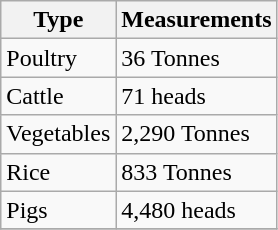<table class="wikitable">
<tr>
<th>Type</th>
<th>Measurements</th>
</tr>
<tr>
<td>Poultry</td>
<td>36 Tonnes</td>
</tr>
<tr>
<td>Cattle</td>
<td>71 heads</td>
</tr>
<tr>
<td>Vegetables</td>
<td>2,290 Tonnes</td>
</tr>
<tr>
<td>Rice</td>
<td>833 Tonnes</td>
</tr>
<tr>
<td>Pigs</td>
<td>4,480 heads</td>
</tr>
<tr>
</tr>
</table>
